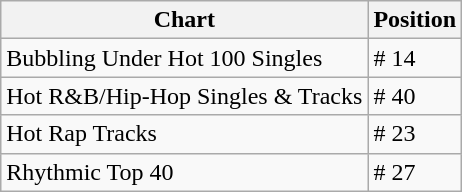<table class="wikitable">
<tr>
<th align="left">Chart</th>
<th align="left">Position</th>
</tr>
<tr>
<td align="left">Bubbling Under Hot 100 Singles</td>
<td align="left"># 14</td>
</tr>
<tr>
<td align="left">Hot R&B/Hip-Hop Singles & Tracks</td>
<td align="left"># 40</td>
</tr>
<tr>
<td align="left">Hot Rap Tracks</td>
<td align="left"># 23</td>
</tr>
<tr>
<td align="left">Rhythmic Top 40</td>
<td align="left"># 27</td>
</tr>
</table>
